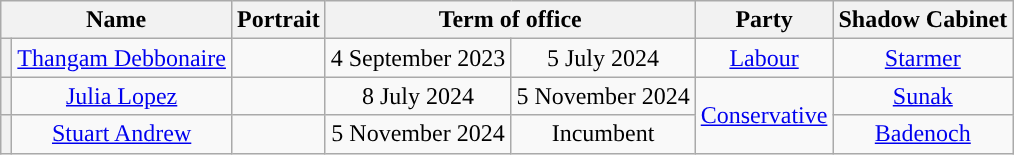<table class="wikitable" style="text-align:center">
<tr>
<th colspan=2>Name</th>
<th>Portrait</th>
<th colspan="2">Term of office</th>
<th>Party</th>
<th>Shadow Cabinet</th>
</tr>
<tr>
<th style="background-color: "></th>
<td><a href='#'>Thangam Debbonaire</a></td>
<td></td>
<td>4 September 2023</td>
<td>5 July 2024</td>
<td><a href='#'>Labour</a></td>
<td><a href='#'>Starmer</a></td>
</tr>
<tr>
<th style="background-color: "></th>
<td><a href='#'>Julia Lopez</a></td>
<td></td>
<td>8 July 2024</td>
<td>5 November 2024</td>
<td rowspan="2"><a href='#'>Conservative</a></td>
<td rowspan="1"><a href='#'>Sunak</a></td>
</tr>
<tr>
<th style="background-color: "></th>
<td><a href='#'>Stuart Andrew</a></td>
<td></td>
<td>5 November 2024</td>
<td>Incumbent</td>
<td rowspan="1"><a href='#'>Badenoch</a></td>
</tr>
</table>
